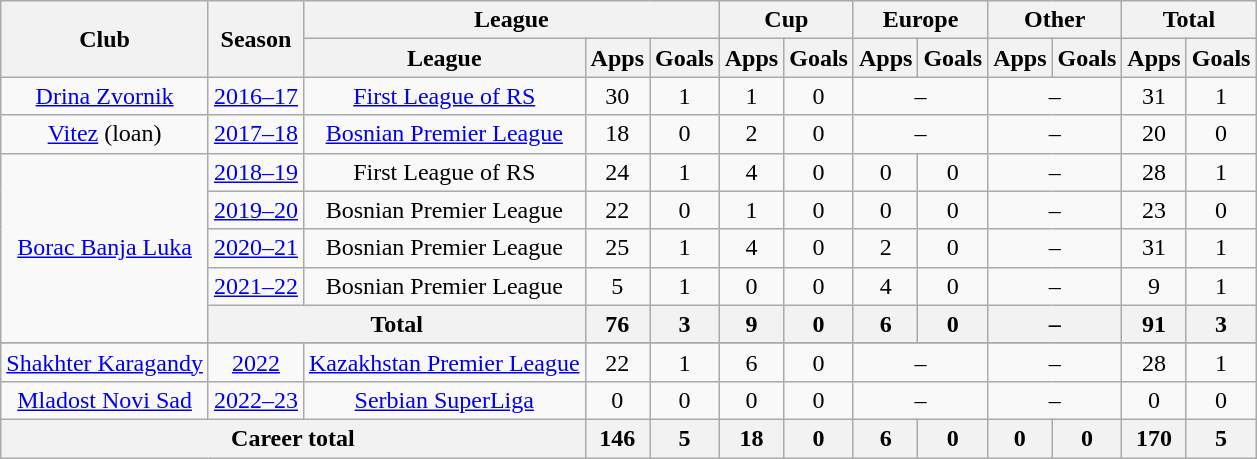<table class="wikitable" style="text-align:center">
<tr>
<th rowspan="2">Club</th>
<th rowspan="2">Season</th>
<th colspan="3">League</th>
<th colspan="2">Cup</th>
<th colspan="2">Europe</th>
<th colspan="2">Other</th>
<th colspan="2">Total</th>
</tr>
<tr>
<th>League</th>
<th>Apps</th>
<th>Goals</th>
<th>Apps</th>
<th>Goals</th>
<th>Apps</th>
<th>Goals</th>
<th>Apps</th>
<th>Goals</th>
<th>Apps</th>
<th>Goals</th>
</tr>
<tr>
<td><a href='#'>Drina Zvornik</a></td>
<td><a href='#'>2016–17</a></td>
<td><a href='#'>First League of RS</a></td>
<td>30</td>
<td>1</td>
<td>1</td>
<td>0</td>
<td colspan="2">–</td>
<td colspan="2">–</td>
<td>31</td>
<td>1</td>
</tr>
<tr>
<td><a href='#'>Vitez</a> (loan)</td>
<td><a href='#'>2017–18</a></td>
<td><a href='#'>Bosnian Premier League</a></td>
<td>18</td>
<td>0</td>
<td>2</td>
<td>0</td>
<td colspan="2">–</td>
<td colspan="2">–</td>
<td>20</td>
<td>0</td>
</tr>
<tr>
<td rowspan="5"><a href='#'>Borac Banja Luka</a></td>
<td><a href='#'>2018–19</a></td>
<td>First League of RS</td>
<td>24</td>
<td>1</td>
<td>4</td>
<td>0</td>
<td>0</td>
<td>0</td>
<td colspan="2">–</td>
<td>28</td>
<td>1</td>
</tr>
<tr>
<td><a href='#'>2019–20</a></td>
<td>Bosnian Premier League</td>
<td>22</td>
<td>0</td>
<td>1</td>
<td>0</td>
<td>0</td>
<td>0</td>
<td colspan="2">–</td>
<td>23</td>
<td>0</td>
</tr>
<tr>
<td><a href='#'>2020–21</a></td>
<td>Bosnian Premier League</td>
<td>25</td>
<td>1</td>
<td>4</td>
<td>0</td>
<td>2</td>
<td>0</td>
<td colspan="2">–</td>
<td>31</td>
<td>1</td>
</tr>
<tr>
<td><a href='#'>2021–22</a></td>
<td>Bosnian Premier League</td>
<td>5</td>
<td>1</td>
<td>0</td>
<td>0</td>
<td>4</td>
<td>0</td>
<td colspan="2">–</td>
<td>9</td>
<td>1</td>
</tr>
<tr>
<th colspan="2">Total</th>
<th>76</th>
<th>3</th>
<th>9</th>
<th>0</th>
<th>6</th>
<th>0</th>
<th colspan="2">–</th>
<th>91</th>
<th>3</th>
</tr>
<tr>
</tr>
<tr>
<td><a href='#'>Shakhter Karagandy</a></td>
<td><a href='#'>2022</a></td>
<td><a href='#'>Kazakhstan Premier League</a></td>
<td>22</td>
<td>1</td>
<td>6</td>
<td>0</td>
<td colspan="2">–</td>
<td colspan="2">–</td>
<td>28</td>
<td>1</td>
</tr>
<tr>
<td><a href='#'>Mladost Novi Sad</a></td>
<td><a href='#'>2022–23</a></td>
<td><a href='#'>Serbian SuperLiga</a></td>
<td>0</td>
<td>0</td>
<td>0</td>
<td>0</td>
<td colspan="2">–</td>
<td colspan="2">–</td>
<td>0</td>
<td>0</td>
</tr>
<tr>
<th colspan="3">Career total</th>
<th>146</th>
<th>5</th>
<th>18</th>
<th>0</th>
<th>6</th>
<th>0</th>
<th>0</th>
<th>0</th>
<th>170</th>
<th>5</th>
</tr>
</table>
